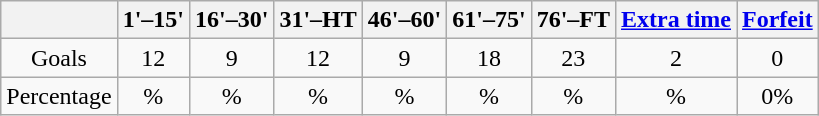<table class="wikitable" style="text-align:center">
<tr>
<th></th>
<th>1'–15'</th>
<th>16'–30'</th>
<th>31'–HT</th>
<th>46'–60'</th>
<th>61'–75'</th>
<th>76'–FT</th>
<th><a href='#'>Extra time</a></th>
<th><a href='#'>Forfeit</a></th>
</tr>
<tr>
<td>Goals</td>
<td>12</td>
<td>9</td>
<td>12</td>
<td>9</td>
<td>18</td>
<td>23</td>
<td>2</td>
<td>0</td>
</tr>
<tr>
<td>Percentage</td>
<td>%</td>
<td>%</td>
<td>%</td>
<td>%</td>
<td>%</td>
<td>%</td>
<td>%</td>
<td>0%</td>
</tr>
</table>
